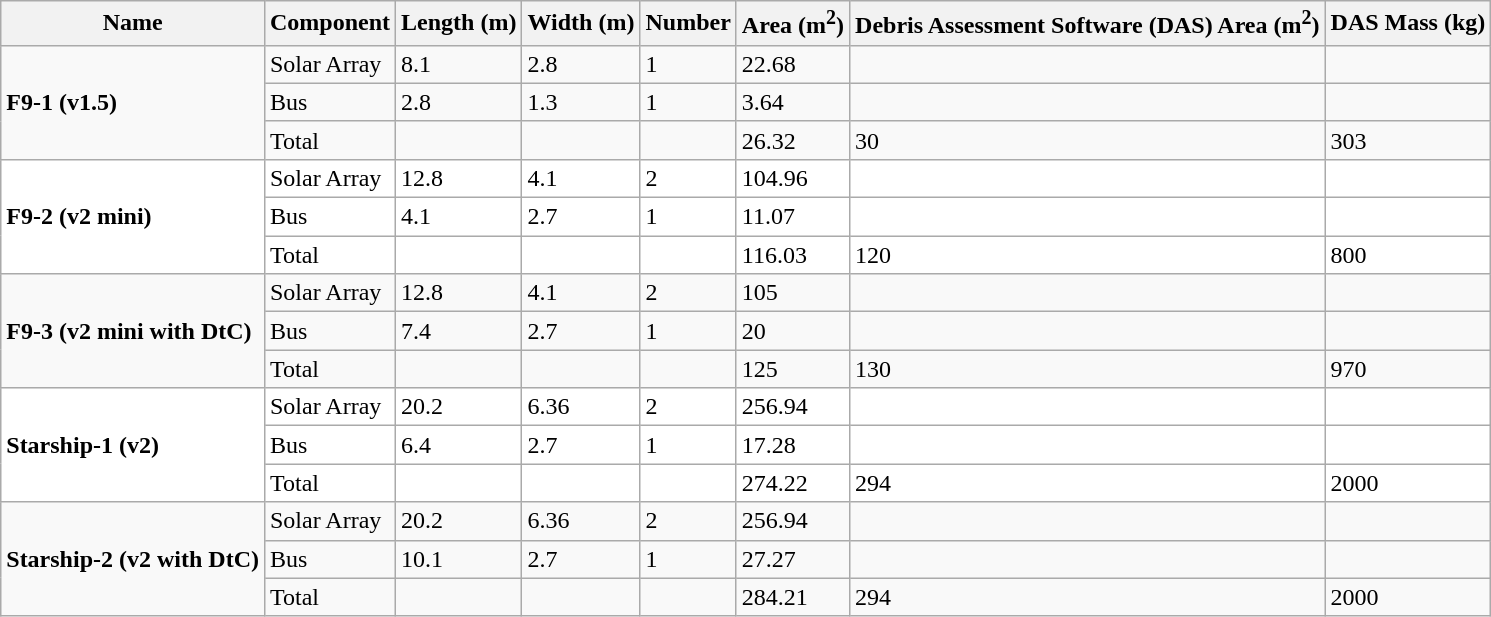<table class="wikitable">
<tr style="font-weight:bold;">
<th>Name</th>
<th>Component</th>
<th>Length (m)</th>
<th>Width (m)</th>
<th>Number</th>
<th>Area (m<sup>2</sup>)</th>
<th>Debris Assessment Software (DAS) Area (m<sup>2</sup>)</th>
<th>DAS Mass (kg)</th>
</tr>
<tr>
<td rowspan="3" style="font-weight:bold;">F9-1 (v1.5)</td>
<td>Solar Array</td>
<td>8.1</td>
<td>2.8</td>
<td>1</td>
<td>22.68</td>
<td></td>
<td></td>
</tr>
<tr>
<td>Bus</td>
<td>2.8</td>
<td>1.3</td>
<td>1</td>
<td>3.64</td>
<td></td>
<td></td>
</tr>
<tr>
<td>Total</td>
<td></td>
<td></td>
<td></td>
<td>26.32</td>
<td>30</td>
<td>303</td>
</tr>
<tr style="background-color:#ffffff;">
<td rowspan="3" style="font-weight:bold;">F9-2 (v2 mini)</td>
<td>Solar Array</td>
<td>12.8</td>
<td>4.1</td>
<td>2</td>
<td>104.96</td>
<td></td>
<td></td>
</tr>
<tr style="background-color:#ffffff;">
<td>Bus</td>
<td>4.1</td>
<td>2.7</td>
<td>1</td>
<td>11.07</td>
<td></td>
<td></td>
</tr>
<tr style="background-color:#ffffff;">
<td>Total</td>
<td></td>
<td></td>
<td></td>
<td>116.03</td>
<td>120</td>
<td>800</td>
</tr>
<tr>
<td rowspan="3" style="font-weight:bold;">F9-3 (v2 mini with DtC)</td>
<td>Solar Array</td>
<td>12.8</td>
<td>4.1</td>
<td>2</td>
<td>105</td>
<td></td>
<td></td>
</tr>
<tr>
<td>Bus</td>
<td>7.4</td>
<td>2.7</td>
<td>1</td>
<td>20</td>
<td></td>
<td></td>
</tr>
<tr>
<td>Total</td>
<td></td>
<td></td>
<td></td>
<td>125</td>
<td>130</td>
<td>970</td>
</tr>
<tr style="background-color:#ffffff;">
<td rowspan="3" style="font-weight:bold;">Starship-1 (v2)</td>
<td>Solar Array</td>
<td>20.2</td>
<td>6.36</td>
<td>2</td>
<td>256.94</td>
<td></td>
<td></td>
</tr>
<tr style="background-color:#ffffff;">
<td>Bus</td>
<td>6.4</td>
<td>2.7</td>
<td>1</td>
<td>17.28</td>
<td></td>
<td></td>
</tr>
<tr style="background-color:#ffffff;">
<td>Total</td>
<td></td>
<td></td>
<td></td>
<td>274.22</td>
<td>294</td>
<td>2000</td>
</tr>
<tr>
<td rowspan="3" style="font-weight:bold;">Starship-2 (v2 with DtC)</td>
<td>Solar Array</td>
<td>20.2</td>
<td>6.36</td>
<td>2</td>
<td>256.94</td>
<td></td>
<td></td>
</tr>
<tr>
<td>Bus</td>
<td>10.1</td>
<td>2.7</td>
<td>1</td>
<td>27.27</td>
<td></td>
<td></td>
</tr>
<tr>
<td>Total</td>
<td></td>
<td></td>
<td></td>
<td>284.21</td>
<td>294</td>
<td>2000</td>
</tr>
</table>
